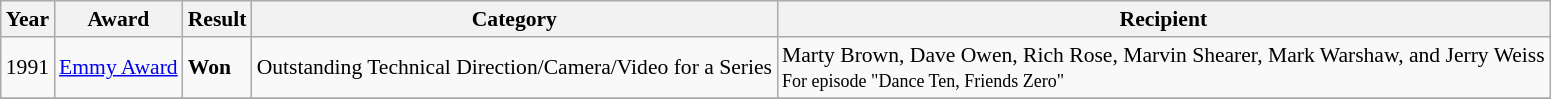<table class="wikitable" style="font-size: 90%;">
<tr>
<th>Year</th>
<th>Award</th>
<th>Result</th>
<th>Category</th>
<th>Recipient</th>
</tr>
<tr>
<td>1991</td>
<td><a href='#'>Emmy Award</a></td>
<td><strong>Won</strong></td>
<td>Outstanding Technical Direction/Camera/Video for a Series</td>
<td>Marty Brown, Dave Owen, Rich Rose, Marvin Shearer, Mark Warshaw, and Jerry Weiss<br><small>For episode "Dance Ten, Friends Zero"</small></td>
</tr>
<tr>
</tr>
</table>
